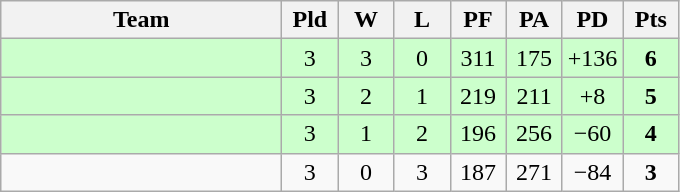<table class=wikitable style="text-align:center">
<tr>
<th width=180>Team</th>
<th width=30>Pld</th>
<th width=30>W</th>
<th width=30>L</th>
<th width=30>PF</th>
<th width=30>PA</th>
<th width=30>PD</th>
<th width=30>Pts</th>
</tr>
<tr bgcolor="#ccffcc">
<td align=left></td>
<td>3</td>
<td>3</td>
<td>0</td>
<td>311</td>
<td>175</td>
<td>+136</td>
<td><strong>6</strong></td>
</tr>
<tr bgcolor="#ccffcc">
<td align=left></td>
<td>3</td>
<td>2</td>
<td>1</td>
<td>219</td>
<td>211</td>
<td>+8</td>
<td><strong>5</strong></td>
</tr>
<tr bgcolor="#ccffcc">
<td align=left></td>
<td>3</td>
<td>1</td>
<td>2</td>
<td>196</td>
<td>256</td>
<td>−60</td>
<td><strong>4</strong></td>
</tr>
<tr>
<td align=left></td>
<td>3</td>
<td>0</td>
<td>3</td>
<td>187</td>
<td>271</td>
<td>−84</td>
<td><strong>3</strong></td>
</tr>
</table>
